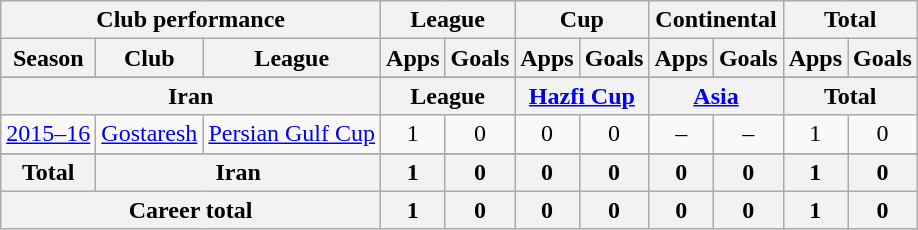<table class="wikitable" style="text-align:center">
<tr>
<th colspan=3>Club performance</th>
<th colspan=2>League</th>
<th colspan=2>Cup</th>
<th colspan=2>Continental</th>
<th colspan=2>Total</th>
</tr>
<tr>
<th>Season</th>
<th>Club</th>
<th>League</th>
<th>Apps</th>
<th>Goals</th>
<th>Apps</th>
<th>Goals</th>
<th>Apps</th>
<th>Goals</th>
<th>Apps</th>
<th>Goals</th>
</tr>
<tr>
</tr>
<tr>
<th colspan=3>Iran</th>
<th colspan=2>League</th>
<th colspan=2><a href='#'>Hazfi Cup</a></th>
<th colspan=2><a href='#'>Asia</a></th>
<th colspan=2>Total</th>
</tr>
<tr>
<td><a href='#'>2015–16</a></td>
<td rowspan="1"><a href='#'>Gostaresh</a></td>
<td rowspan="1"><a href='#'>Persian Gulf Cup</a></td>
<td>1</td>
<td>0</td>
<td>0</td>
<td>0</td>
<td>–</td>
<td>–</td>
<td>1</td>
<td>0</td>
</tr>
<tr>
</tr>
<tr>
<th rowspan=1>Total</th>
<th colspan=2>Iran</th>
<th>1</th>
<th>0</th>
<th>0</th>
<th>0</th>
<th>0</th>
<th>0</th>
<th>1</th>
<th>0</th>
</tr>
<tr>
<th colspan=3>Career total</th>
<th>1</th>
<th>0</th>
<th>0</th>
<th>0</th>
<th>0</th>
<th>0</th>
<th>1</th>
<th>0</th>
</tr>
</table>
